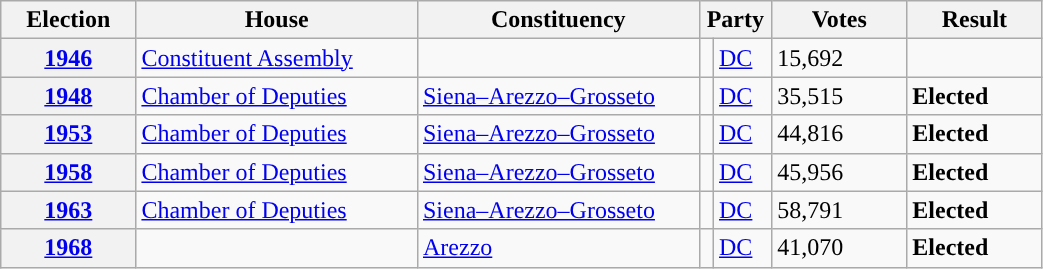<table class=wikitable style="width:55%; border:1px #AAAAFF solid">
<tr>
<th width=12%>Election</th>
<th width=25%>House</th>
<th width=25%>Constituency</th>
<th width=5% colspan="2">Party</th>
<th width=12%>Votes</th>
<th width=12%>Result</th>
</tr>
<tr>
<th><a href='#'>1946</a></th>
<td><a href='#'>Constituent Assembly</a></td>
<td></td>
<td></td>
<td><a href='#'>DC</a></td>
<td>15,692</td>
<td></td>
</tr>
<tr>
<th><a href='#'>1948</a></th>
<td><a href='#'>Chamber of Deputies</a></td>
<td><a href='#'>Siena–Arezzo–Grosseto</a></td>
<td></td>
<td><a href='#'>DC</a></td>
<td>35,515</td>
<td> <strong>Elected</strong></td>
</tr>
<tr>
<th><a href='#'>1953</a></th>
<td><a href='#'>Chamber of Deputies</a></td>
<td><a href='#'>Siena–Arezzo–Grosseto</a></td>
<td></td>
<td><a href='#'>DC</a></td>
<td>44,816</td>
<td> <strong>Elected</strong></td>
</tr>
<tr>
<th><a href='#'>1958</a></th>
<td><a href='#'>Chamber of Deputies</a></td>
<td><a href='#'>Siena–Arezzo–Grosseto</a></td>
<td></td>
<td><a href='#'>DC</a></td>
<td>45,956</td>
<td> <strong>Elected</strong></td>
</tr>
<tr>
<th><a href='#'>1963</a></th>
<td><a href='#'>Chamber of Deputies</a></td>
<td><a href='#'>Siena–Arezzo–Grosseto</a></td>
<td></td>
<td><a href='#'>DC</a></td>
<td>58,791</td>
<td> <strong>Elected</strong></td>
</tr>
<tr>
<th><a href='#'>1968</a></th>
<td></td>
<td><a href='#'>Arezzo</a></td>
<td></td>
<td><a href='#'>DC</a></td>
<td>41,070</td>
<td> <strong>Elected</strong></td>
</tr>
</table>
